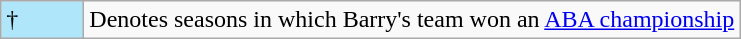<table class="wikitable">
<tr>
<td style="background:#afe6fa; width:3em;">†</td>
<td>Denotes seasons in which Barry's team won an <a href='#'>ABA championship</a></td>
</tr>
</table>
